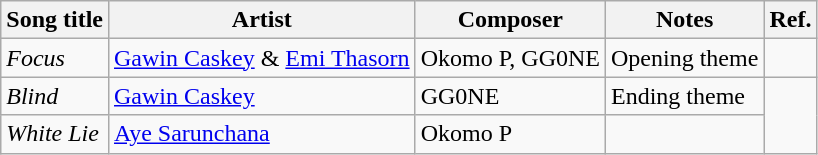<table class="wikitable">
<tr>
<th>Song title</th>
<th>Artist</th>
<th>Composer</th>
<th>Notes</th>
<th>Ref.</th>
</tr>
<tr>
<td><em>Focus</em></td>
<td><a href='#'>Gawin Caskey</a> & <a href='#'>Emi Thasorn</a></td>
<td>Okomo P, GG0NE</td>
<td>Opening theme</td>
<td></td>
</tr>
<tr>
<td><em>Blind</em></td>
<td><a href='#'>Gawin Caskey</a></td>
<td>GG0NE</td>
<td>Ending theme</td>
<td rowspan="2"></td>
</tr>
<tr>
<td><em>White Lie</em></td>
<td><a href='#'>Aye Sarunchana</a></td>
<td>Okomo P</td>
<td></td>
</tr>
</table>
